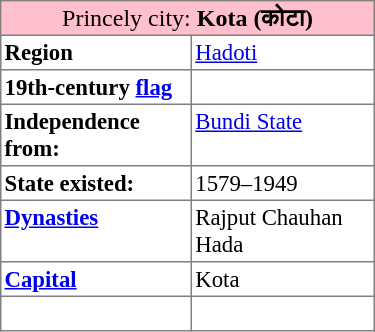<table class="toccolours" border="1" cellpadding="2" cellspacing="2" style="float: right; margin: 0 0 1em 1em; width: 250px; border-collapse: collapse; font-size: 95%;">
<tr>
<td colspan="2" style="margin-left:inherit; background:pink; text-align:center; font-size:medium;">Princely city: <strong>Kota (कोटा)</strong></td>
</tr>
<tr style="vertical-align: top;">
<td><strong>Region</strong></td>
<td><a href='#'>Hadoti</a></td>
</tr>
<tr style="vertical-align: top;">
<td><strong>19th-century <a href='#'>flag</a></strong></td>
<td></td>
</tr>
<tr style="vertical-align: top;">
<td><strong>Independence from:</strong></td>
<td><a href='#'>Bundi State</a></td>
</tr>
<tr style="vertical-align: top;">
<td><strong>State existed:</strong></td>
<td>1579–1949</td>
</tr>
<tr style="vertical-align: top;">
<td><strong><a href='#'>Dynasties</a></strong></td>
<td>Rajput Chauhan Hada</td>
</tr>
<tr style="vertical-align: top;">
<td><strong><a href='#'>Capital</a></strong></td>
<td>Kota</td>
</tr>
<tr style="vertical-align: top;">
<td><br></td>
</tr>
</table>
